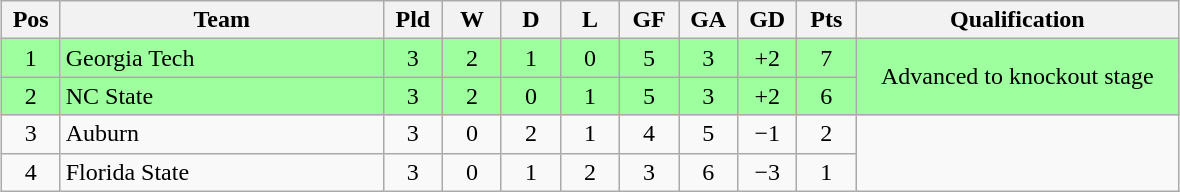<table class="wikitable" style="text-align:center; margin: 1em auto">
<tr>
<th style="width:2em">Pos</th>
<th style="width:13em">Team</th>
<th style="width:2em">Pld</th>
<th style="width:2em">W</th>
<th style="width:2em">D</th>
<th style="width:2em">L</th>
<th style="width:2em">GF</th>
<th style="width:2em">GA</th>
<th style="width:2em">GD</th>
<th style="width:2em">Pts</th>
<th style="width:13em">Qualification</th>
</tr>
<tr bgcolor="#9eff9e">
<td>1</td>
<td style="text-align:left">Georgia Tech</td>
<td>3</td>
<td>2</td>
<td>1</td>
<td>0</td>
<td>5</td>
<td>3</td>
<td>+2</td>
<td>7</td>
<td rowspan="2">Advanced to knockout stage</td>
</tr>
<tr bgcolor="#9eff9e">
<td>2</td>
<td style="text-align:left">NC State</td>
<td>3</td>
<td>2</td>
<td>0</td>
<td>1</td>
<td>5</td>
<td>3</td>
<td>+2</td>
<td>6</td>
</tr>
<tr>
<td>3</td>
<td style="text-align:left">Auburn</td>
<td>3</td>
<td>0</td>
<td>2</td>
<td>1</td>
<td>4</td>
<td>5</td>
<td>−1</td>
<td>2</td>
<td rowspan="2"></td>
</tr>
<tr>
<td>4</td>
<td style="text-align:left">Florida State</td>
<td>3</td>
<td>0</td>
<td>1</td>
<td>2</td>
<td>3</td>
<td>6</td>
<td>−3</td>
<td>1</td>
</tr>
</table>
